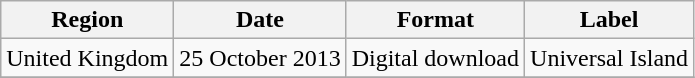<table class=wikitable>
<tr>
<th>Region</th>
<th>Date</th>
<th>Format</th>
<th>Label</th>
</tr>
<tr>
<td>United Kingdom</td>
<td>25 October 2013</td>
<td>Digital download</td>
<td>Universal Island</td>
</tr>
<tr>
</tr>
</table>
